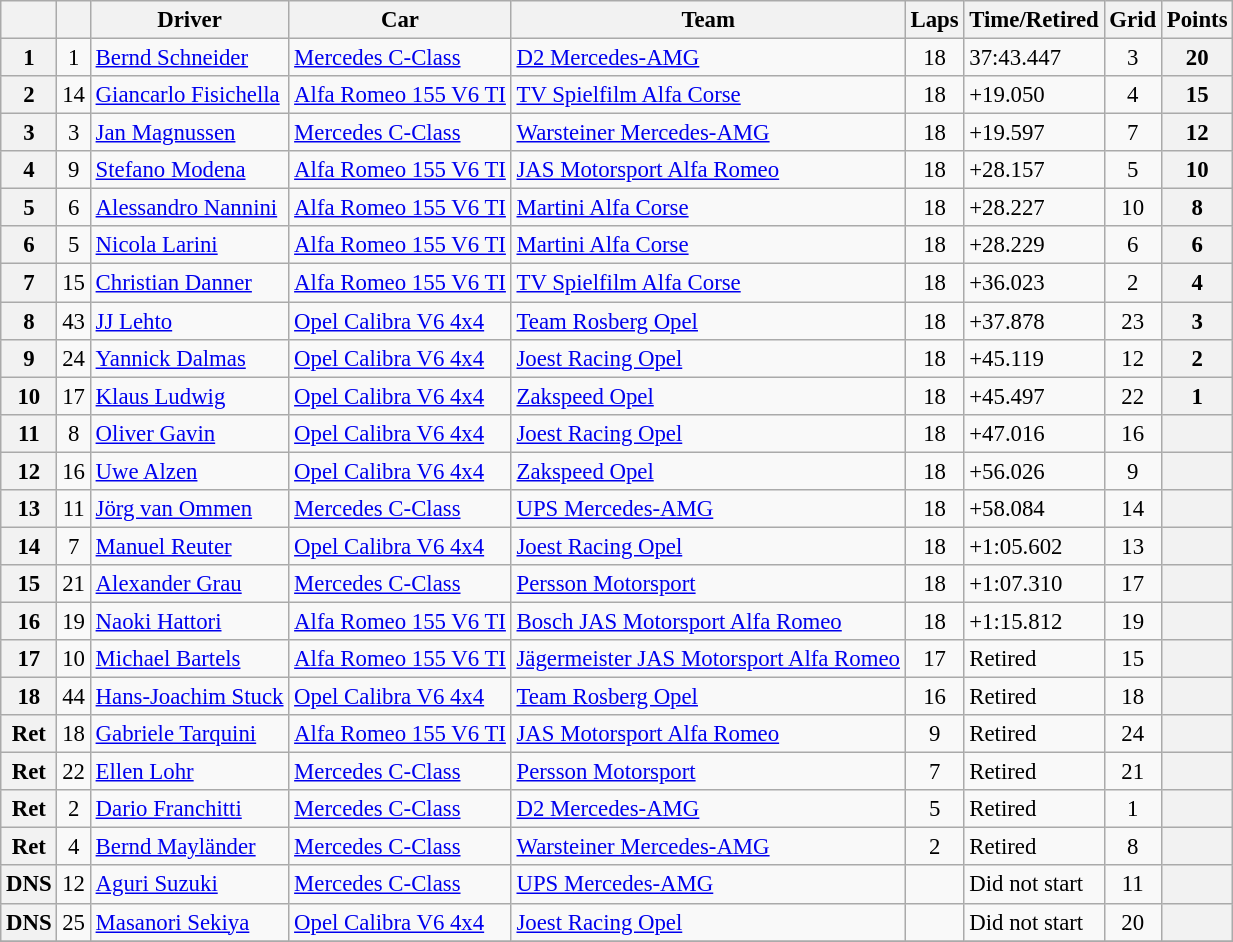<table class="wikitable sortable" style="font-size:95%">
<tr>
<th></th>
<th></th>
<th>Driver</th>
<th>Car</th>
<th>Team</th>
<th>Laps</th>
<th>Time/Retired</th>
<th>Grid</th>
<th>Points</th>
</tr>
<tr>
<th>1</th>
<td align=center>1</td>
<td> <a href='#'>Bernd Schneider</a></td>
<td><a href='#'>Mercedes C-Class</a></td>
<td> <a href='#'>D2 Mercedes-AMG</a></td>
<td align=center>18</td>
<td>37:43.447</td>
<td align=center>3</td>
<th>20</th>
</tr>
<tr>
<th>2</th>
<td align=center>14</td>
<td> <a href='#'>Giancarlo Fisichella</a></td>
<td><a href='#'>Alfa Romeo 155 V6 TI</a></td>
<td> <a href='#'>TV Spielfilm Alfa Corse</a></td>
<td align=center>18</td>
<td>+19.050</td>
<td align=center>4</td>
<th>15</th>
</tr>
<tr>
<th>3</th>
<td align=center>3</td>
<td> <a href='#'>Jan Magnussen</a></td>
<td><a href='#'>Mercedes C-Class</a></td>
<td> <a href='#'>Warsteiner Mercedes-AMG</a></td>
<td align=center>18</td>
<td>+19.597</td>
<td align=center>7</td>
<th>12</th>
</tr>
<tr>
<th>4</th>
<td align=center>9</td>
<td> <a href='#'>Stefano Modena</a></td>
<td><a href='#'>Alfa Romeo 155 V6 TI</a></td>
<td> <a href='#'>JAS Motorsport Alfa Romeo</a></td>
<td align=center>18</td>
<td>+28.157</td>
<td align=center>5</td>
<th>10</th>
</tr>
<tr>
<th>5</th>
<td align=center>6</td>
<td> <a href='#'>Alessandro Nannini</a></td>
<td><a href='#'>Alfa Romeo 155 V6 TI</a></td>
<td> <a href='#'>Martini Alfa Corse</a></td>
<td align=center>18</td>
<td>+28.227</td>
<td align=center>10</td>
<th>8</th>
</tr>
<tr>
<th>6</th>
<td align=center>5</td>
<td> <a href='#'>Nicola Larini</a></td>
<td><a href='#'>Alfa Romeo 155 V6 TI</a></td>
<td> <a href='#'>Martini Alfa Corse</a></td>
<td align=center>18</td>
<td>+28.229</td>
<td align=center>6</td>
<th>6</th>
</tr>
<tr>
<th>7</th>
<td align=center>15</td>
<td> <a href='#'>Christian Danner</a></td>
<td><a href='#'>Alfa Romeo 155 V6 TI</a></td>
<td> <a href='#'>TV Spielfilm Alfa Corse</a></td>
<td align=center>18</td>
<td>+36.023</td>
<td align=center>2</td>
<th>4</th>
</tr>
<tr>
<th>8</th>
<td align=center>43</td>
<td> <a href='#'>JJ Lehto</a></td>
<td><a href='#'>Opel Calibra V6 4x4</a></td>
<td> <a href='#'>Team Rosberg Opel</a></td>
<td align=center>18</td>
<td>+37.878</td>
<td align=center>23</td>
<th>3</th>
</tr>
<tr>
<th>9</th>
<td align=center>24</td>
<td> <a href='#'>Yannick Dalmas</a></td>
<td><a href='#'>Opel Calibra V6 4x4</a></td>
<td> <a href='#'>Joest Racing Opel</a></td>
<td align=center>18</td>
<td>+45.119</td>
<td align=center>12</td>
<th>2</th>
</tr>
<tr>
<th>10</th>
<td align=center>17</td>
<td> <a href='#'>Klaus Ludwig</a></td>
<td><a href='#'>Opel Calibra V6 4x4</a></td>
<td> <a href='#'>Zakspeed Opel</a></td>
<td align=center>18</td>
<td>+45.497</td>
<td align=center>22</td>
<th>1</th>
</tr>
<tr>
<th>11</th>
<td align=center>8</td>
<td> <a href='#'>Oliver Gavin</a></td>
<td><a href='#'>Opel Calibra V6 4x4</a></td>
<td> <a href='#'>Joest Racing Opel</a></td>
<td align=center>18</td>
<td>+47.016</td>
<td align=center>16</td>
<th></th>
</tr>
<tr>
<th>12</th>
<td align=center>16</td>
<td> <a href='#'>Uwe Alzen</a></td>
<td><a href='#'>Opel Calibra V6 4x4</a></td>
<td> <a href='#'>Zakspeed Opel</a></td>
<td align=center>18</td>
<td>+56.026</td>
<td align=center>9</td>
<th></th>
</tr>
<tr>
<th>13</th>
<td align=center>11</td>
<td> <a href='#'>Jörg van Ommen</a></td>
<td><a href='#'>Mercedes C-Class</a></td>
<td> <a href='#'>UPS Mercedes-AMG</a></td>
<td align=center>18</td>
<td>+58.084</td>
<td align=center>14</td>
<th></th>
</tr>
<tr>
<th>14</th>
<td align=center>7</td>
<td> <a href='#'>Manuel Reuter</a></td>
<td><a href='#'>Opel Calibra V6 4x4</a></td>
<td> <a href='#'>Joest Racing Opel</a></td>
<td align=center>18</td>
<td>+1:05.602</td>
<td align=center>13</td>
<th></th>
</tr>
<tr>
<th>15</th>
<td align=center>21</td>
<td> <a href='#'>Alexander Grau</a></td>
<td><a href='#'>Mercedes C-Class</a></td>
<td> <a href='#'>Persson Motorsport</a></td>
<td align=center>18</td>
<td>+1:07.310</td>
<td align=center>17</td>
<th></th>
</tr>
<tr>
<th>16</th>
<td align=center>19</td>
<td> <a href='#'>Naoki Hattori</a></td>
<td><a href='#'>Alfa Romeo 155 V6 TI</a></td>
<td> <a href='#'>Bosch JAS Motorsport Alfa Romeo</a></td>
<td align=center>18</td>
<td>+1:15.812</td>
<td align=center>19</td>
<th></th>
</tr>
<tr>
<th>17</th>
<td align=center>10</td>
<td> <a href='#'>Michael Bartels</a></td>
<td><a href='#'>Alfa Romeo 155 V6 TI</a></td>
<td> <a href='#'>Jägermeister JAS Motorsport Alfa Romeo</a></td>
<td align=center>17</td>
<td>Retired</td>
<td align=center>15</td>
<th></th>
</tr>
<tr>
<th>18</th>
<td align=center>44</td>
<td> <a href='#'>Hans-Joachim Stuck</a></td>
<td><a href='#'>Opel Calibra V6 4x4</a></td>
<td> <a href='#'>Team Rosberg Opel</a></td>
<td align=center>16</td>
<td>Retired</td>
<td align=center>18</td>
<th></th>
</tr>
<tr>
<th>Ret</th>
<td align=center>18</td>
<td> <a href='#'>Gabriele Tarquini</a></td>
<td><a href='#'>Alfa Romeo 155 V6 TI</a></td>
<td> <a href='#'>JAS Motorsport Alfa Romeo</a></td>
<td align=center>9</td>
<td>Retired</td>
<td align=center>24</td>
<th></th>
</tr>
<tr>
<th>Ret</th>
<td align=center>22</td>
<td> <a href='#'>Ellen Lohr</a></td>
<td><a href='#'>Mercedes C-Class</a></td>
<td> <a href='#'>Persson Motorsport</a></td>
<td align=center>7</td>
<td>Retired</td>
<td align=center>21</td>
<th></th>
</tr>
<tr>
<th>Ret</th>
<td align=center>2</td>
<td> <a href='#'>Dario Franchitti</a></td>
<td><a href='#'>Mercedes C-Class</a></td>
<td> <a href='#'>D2 Mercedes-AMG</a></td>
<td align=center>5</td>
<td>Retired</td>
<td align=center>1</td>
<th></th>
</tr>
<tr>
<th>Ret</th>
<td align=center>4</td>
<td> <a href='#'>Bernd Mayländer</a></td>
<td><a href='#'>Mercedes C-Class</a></td>
<td> <a href='#'>Warsteiner Mercedes-AMG</a></td>
<td align=center>2</td>
<td>Retired</td>
<td align=center>8</td>
<th></th>
</tr>
<tr>
<th>DNS</th>
<td align=center>12</td>
<td> <a href='#'>Aguri Suzuki</a></td>
<td><a href='#'>Mercedes C-Class</a></td>
<td> <a href='#'>UPS Mercedes-AMG</a></td>
<td align=center></td>
<td>Did not start</td>
<td align=center>11</td>
<th></th>
</tr>
<tr>
<th>DNS</th>
<td align=center>25</td>
<td> <a href='#'>Masanori Sekiya</a></td>
<td><a href='#'>Opel Calibra V6 4x4</a></td>
<td> <a href='#'>Joest Racing Opel</a></td>
<td align=center></td>
<td>Did not start</td>
<td align=center>20</td>
<th></th>
</tr>
<tr>
</tr>
</table>
